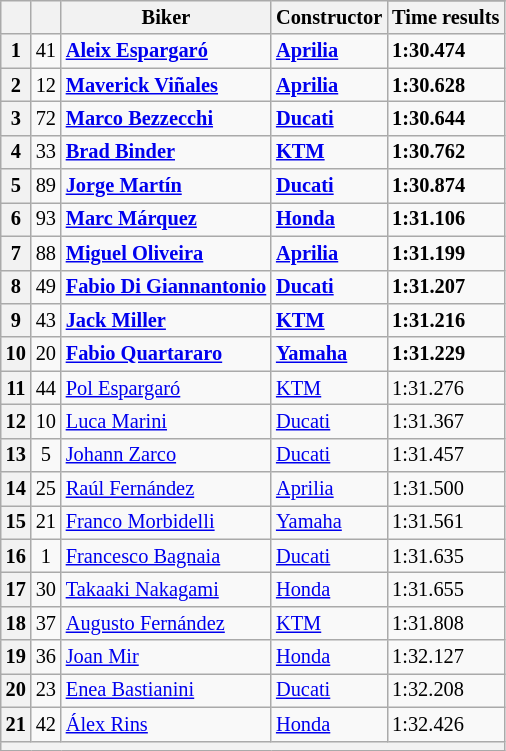<table class="wikitable sortable" style="font-size: 85%;">
<tr>
<th rowspan="2"></th>
<th rowspan="2"></th>
<th rowspan="2">Biker</th>
<th rowspan="2">Constructor</th>
</tr>
<tr>
<th scope="col">Time results</th>
</tr>
<tr>
<th scope="row">1</th>
<td align="center">41</td>
<td><strong> <a href='#'>Aleix Espargaró</a></strong></td>
<td><strong><a href='#'>Aprilia</a></strong></td>
<td><strong>1:30.474</strong></td>
</tr>
<tr>
<th scope="row">2</th>
<td align="center">12</td>
<td><strong> <a href='#'>Maverick Viñales</a></strong></td>
<td><strong><a href='#'>Aprilia</a></strong></td>
<td><strong>1:30.628</strong></td>
</tr>
<tr>
<th scope="row">3</th>
<td align="center">72</td>
<td><strong> <a href='#'>Marco Bezzecchi</a></strong></td>
<td><strong><a href='#'>Ducati</a></strong></td>
<td><strong>1:30.644</strong></td>
</tr>
<tr>
<th scope="row">4</th>
<td align="center">33</td>
<td><strong> <a href='#'>Brad Binder</a></strong></td>
<td><strong><a href='#'>KTM</a></strong></td>
<td><strong>1:30.762</strong></td>
</tr>
<tr>
<th scope="row">5</th>
<td align="center">89</td>
<td><strong> <a href='#'>Jorge Martín</a></strong></td>
<td><strong><a href='#'>Ducati</a></strong></td>
<td><strong>1:30.874</strong></td>
</tr>
<tr>
<th scope="row">6</th>
<td align="center">93</td>
<td><strong> <a href='#'>Marc Márquez</a></strong></td>
<td><strong><a href='#'>Honda</a></strong></td>
<td><strong>1:31.106</strong></td>
</tr>
<tr>
<th scope="row">7</th>
<td align="center">88</td>
<td><strong> <a href='#'>Miguel Oliveira</a></strong></td>
<td><strong><a href='#'>Aprilia</a></strong></td>
<td><strong>1:31.199</strong></td>
</tr>
<tr>
<th scope="row">8</th>
<td align="center">49</td>
<td><strong> <a href='#'>Fabio Di Giannantonio</a></strong></td>
<td><strong><a href='#'>Ducati</a></strong></td>
<td><strong>1:31.207</strong></td>
</tr>
<tr>
<th scope="row">9</th>
<td align="center">43</td>
<td><strong> <a href='#'>Jack Miller</a></strong></td>
<td><strong><a href='#'>KTM</a></strong></td>
<td><strong>1:31.216</strong></td>
</tr>
<tr>
<th scope="row">10</th>
<td align="center">20</td>
<td><strong> <a href='#'>Fabio Quartararo</a></strong></td>
<td><strong><a href='#'>Yamaha</a></strong></td>
<td><strong>1:31.229</strong></td>
</tr>
<tr>
<th scope="row">11</th>
<td align="center">44</td>
<td> <a href='#'>Pol Espargaró</a></td>
<td><a href='#'>KTM</a></td>
<td>1:31.276</td>
</tr>
<tr>
<th scope="row">12</th>
<td align="center">10</td>
<td> <a href='#'>Luca Marini</a></td>
<td><a href='#'>Ducati</a></td>
<td>1:31.367</td>
</tr>
<tr>
<th scope="row">13</th>
<td align="center">5</td>
<td> <a href='#'>Johann Zarco</a></td>
<td><a href='#'>Ducati</a></td>
<td>1:31.457</td>
</tr>
<tr>
<th scope="row">14</th>
<td align="center">25</td>
<td> <a href='#'>Raúl Fernández</a></td>
<td><a href='#'>Aprilia</a></td>
<td>1:31.500</td>
</tr>
<tr>
<th scope="row">15</th>
<td align="center">21</td>
<td> <a href='#'>Franco Morbidelli</a></td>
<td><a href='#'>Yamaha</a></td>
<td>1:31.561</td>
</tr>
<tr>
<th scope="row">16</th>
<td align="center">1</td>
<td> <a href='#'>Francesco Bagnaia</a></td>
<td><a href='#'>Ducati</a></td>
<td>1:31.635</td>
</tr>
<tr>
<th scope="row">17</th>
<td align="center">30</td>
<td> <a href='#'>Takaaki Nakagami</a></td>
<td><a href='#'>Honda</a></td>
<td>1:31.655</td>
</tr>
<tr>
<th scope="row">18</th>
<td align="center">37</td>
<td> <a href='#'>Augusto Fernández</a></td>
<td><a href='#'>KTM</a></td>
<td>1:31.808</td>
</tr>
<tr>
<th scope="row">19</th>
<td align="center">36</td>
<td> <a href='#'>Joan Mir</a></td>
<td><a href='#'>Honda</a></td>
<td>1:32.127</td>
</tr>
<tr>
<th scope="row">20</th>
<td align="center">23</td>
<td> <a href='#'>Enea Bastianini</a></td>
<td><a href='#'>Ducati</a></td>
<td>1:32.208</td>
</tr>
<tr>
<th scope="row">21</th>
<td align="center">42</td>
<td> <a href='#'>Álex Rins</a></td>
<td><a href='#'>Honda</a></td>
<td>1:32.426</td>
</tr>
<tr>
<th colspan="7"></th>
</tr>
</table>
